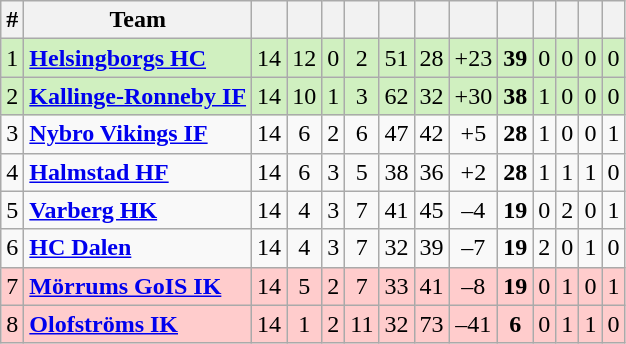<table class="wikitable sortable">
<tr>
<th>#</th>
<th>Team</th>
<th></th>
<th></th>
<th></th>
<th></th>
<th></th>
<th></th>
<th></th>
<th></th>
<th></th>
<th></th>
<th></th>
<th></th>
</tr>
<tr style="background: #D0F0C0;">
<td>1</td>
<td><strong><a href='#'>Helsingborgs HC</a></strong></td>
<td style="text-align: center;">14</td>
<td style="text-align: center;">12</td>
<td style="text-align: center;">0</td>
<td style="text-align: center;">2</td>
<td style="text-align: center;">51</td>
<td style="text-align: center;">28</td>
<td style="text-align: center;">+23</td>
<td style="text-align: center;"><strong>39</strong></td>
<td style="text-align: center;">0</td>
<td style="text-align: center;">0</td>
<td style="text-align: center;">0</td>
<td style="text-align: center;">0</td>
</tr>
<tr style="background: #D0F0C0;">
<td>2</td>
<td><strong><a href='#'>Kallinge-Ronneby IF</a></strong></td>
<td style="text-align: center;">14</td>
<td style="text-align: center;">10</td>
<td style="text-align: center;">1</td>
<td style="text-align: center;">3</td>
<td style="text-align: center;">62</td>
<td style="text-align: center;">32</td>
<td style="text-align: center;">+30</td>
<td style="text-align: center;"><strong>38</strong></td>
<td style="text-align: center;">1</td>
<td style="text-align: center;">0</td>
<td style="text-align: center;">0</td>
<td style="text-align: center;">0</td>
</tr>
<tr>
<td>3</td>
<td><strong><a href='#'>Nybro Vikings IF</a></strong></td>
<td style="text-align: center;">14</td>
<td style="text-align: center;">6</td>
<td style="text-align: center;">2</td>
<td style="text-align: center;">6</td>
<td style="text-align: center;">47</td>
<td style="text-align: center;">42</td>
<td style="text-align: center;">+5</td>
<td style="text-align: center;"><strong>28</strong></td>
<td style="text-align: center;">1</td>
<td style="text-align: center;">0</td>
<td style="text-align: center;">0</td>
<td style="text-align: center;">1</td>
</tr>
<tr>
<td>4</td>
<td><strong><a href='#'>Halmstad HF</a></strong></td>
<td style="text-align: center;">14</td>
<td style="text-align: center;">6</td>
<td style="text-align: center;">3</td>
<td style="text-align: center;">5</td>
<td style="text-align: center;">38</td>
<td style="text-align: center;">36</td>
<td style="text-align: center;">+2</td>
<td style="text-align: center;"><strong>28</strong></td>
<td style="text-align: center;">1</td>
<td style="text-align: center;">1</td>
<td style="text-align: center;">1</td>
<td style="text-align: center;">0</td>
</tr>
<tr>
<td>5</td>
<td><strong><a href='#'>Varberg HK</a></strong></td>
<td style="text-align: center;">14</td>
<td style="text-align: center;">4</td>
<td style="text-align: center;">3</td>
<td style="text-align: center;">7</td>
<td style="text-align: center;">41</td>
<td style="text-align: center;">45</td>
<td style="text-align: center;">–4</td>
<td style="text-align: center;"><strong>19</strong></td>
<td style="text-align: center;">0</td>
<td style="text-align: center;">2</td>
<td style="text-align: center;">0</td>
<td style="text-align: center;">1</td>
</tr>
<tr>
<td>6</td>
<td><strong><a href='#'>HC Dalen</a></strong></td>
<td style="text-align: center;">14</td>
<td style="text-align: center;">4</td>
<td style="text-align: center;">3</td>
<td style="text-align: center;">7</td>
<td style="text-align: center;">32</td>
<td style="text-align: center;">39</td>
<td style="text-align: center;">–7</td>
<td style="text-align: center;"><strong>19</strong></td>
<td style="text-align: center;">2</td>
<td style="text-align: center;">0</td>
<td style="text-align: center;">1</td>
<td style="text-align: center;">0</td>
</tr>
<tr style="background: #FFCCCC;">
<td>7</td>
<td><strong><a href='#'>Mörrums GoIS IK</a></strong></td>
<td style="text-align: center;">14</td>
<td style="text-align: center;">5</td>
<td style="text-align: center;">2</td>
<td style="text-align: center;">7</td>
<td style="text-align: center;">33</td>
<td style="text-align: center;">41</td>
<td style="text-align: center;">–8</td>
<td style="text-align: center;"><strong>19</strong></td>
<td style="text-align: center;">0</td>
<td style="text-align: center;">1</td>
<td style="text-align: center;">0</td>
<td style="text-align: center;">1</td>
</tr>
<tr style="background: #FFCCCC;">
<td>8</td>
<td><strong><a href='#'>Olofströms IK</a></strong></td>
<td style="text-align: center;">14</td>
<td style="text-align: center;">1</td>
<td style="text-align: center;">2</td>
<td style="text-align: center;">11</td>
<td style="text-align: center;">32</td>
<td style="text-align: center;">73</td>
<td style="text-align: center;">–41</td>
<td style="text-align: center;"><strong>6</strong></td>
<td style="text-align: center;">0</td>
<td style="text-align: center;">1</td>
<td style="text-align: center;">1</td>
<td style="text-align: center;">0</td>
</tr>
</table>
